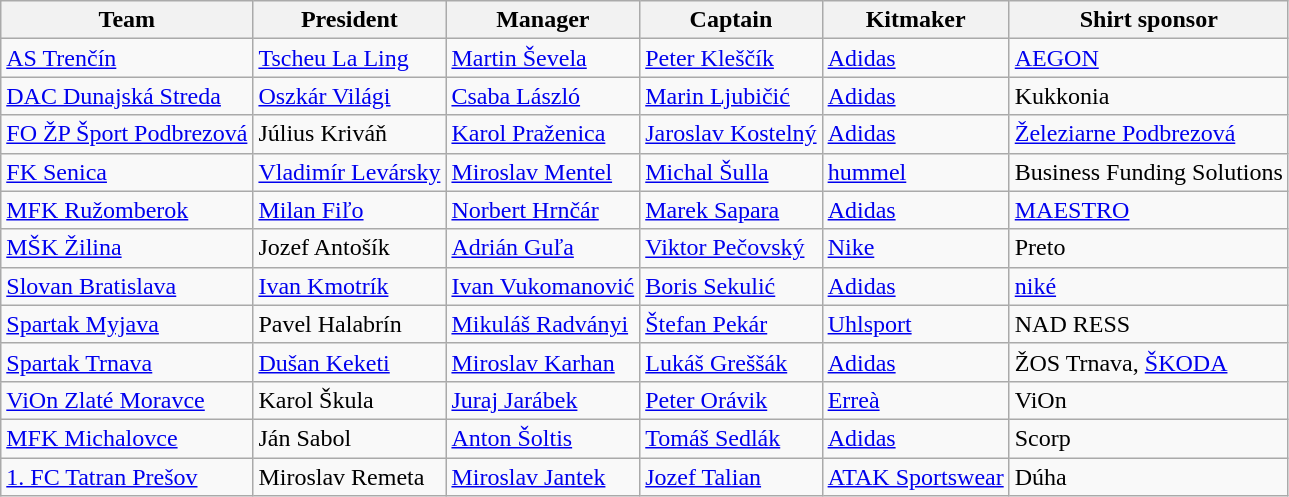<table class="wikitable sortable" style="text-align: left;">
<tr>
<th>Team</th>
<th>President</th>
<th>Manager</th>
<th>Captain</th>
<th>Kitmaker</th>
<th>Shirt sponsor</th>
</tr>
<tr>
<td><a href='#'>AS Trenčín</a></td>
<td> <a href='#'>Tscheu La Ling</a></td>
<td> <a href='#'>Martin Ševela</a></td>
<td> <a href='#'>Peter Kleščík</a></td>
<td><a href='#'>Adidas</a></td>
<td><a href='#'>AEGON</a></td>
</tr>
<tr>
<td><a href='#'>DAC Dunajská Streda</a></td>
<td> <a href='#'>Oszkár Világi</a></td>
<td> <a href='#'>Csaba László</a></td>
<td> <a href='#'>Marin Ljubičić</a></td>
<td><a href='#'>Adidas</a></td>
<td>Kukkonia</td>
</tr>
<tr>
<td><a href='#'>FO ŽP Šport Podbrezová</a></td>
<td> Július Kriváň</td>
<td> <a href='#'>Karol Praženica</a></td>
<td> <a href='#'>Jaroslav Kostelný</a></td>
<td><a href='#'>Adidas</a></td>
<td><a href='#'>Železiarne Podbrezová</a></td>
</tr>
<tr>
<td><a href='#'>FK Senica</a></td>
<td> <a href='#'>Vladimír Levársky</a></td>
<td> <a href='#'>Miroslav Mentel</a></td>
<td> <a href='#'>Michal Šulla</a></td>
<td><a href='#'>hummel</a></td>
<td>Business Funding Solutions</td>
</tr>
<tr>
<td><a href='#'>MFK Ružomberok</a></td>
<td> <a href='#'>Milan Fiľo</a></td>
<td> <a href='#'>Norbert Hrnčár</a></td>
<td> <a href='#'>Marek Sapara</a></td>
<td><a href='#'>Adidas</a></td>
<td><a href='#'>MAESTRO</a></td>
</tr>
<tr>
<td><a href='#'>MŠK Žilina</a></td>
<td> Jozef Antošík</td>
<td> <a href='#'>Adrián Guľa</a></td>
<td> <a href='#'>Viktor Pečovský</a></td>
<td><a href='#'>Nike</a></td>
<td>Preto</td>
</tr>
<tr>
<td><a href='#'>Slovan Bratislava</a></td>
<td> <a href='#'>Ivan Kmotrík</a></td>
<td> <a href='#'>Ivan Vukomanović</a></td>
<td> <a href='#'>Boris Sekulić</a></td>
<td><a href='#'>Adidas</a></td>
<td><a href='#'>niké</a></td>
</tr>
<tr>
<td><a href='#'>Spartak Myjava</a></td>
<td> Pavel Halabrín</td>
<td> <a href='#'>Mikuláš Radványi</a></td>
<td> <a href='#'>Štefan Pekár</a></td>
<td><a href='#'>Uhlsport</a></td>
<td>NAD RESS</td>
</tr>
<tr>
<td><a href='#'>Spartak Trnava</a></td>
<td> <a href='#'>Dušan Keketi</a></td>
<td> <a href='#'>Miroslav Karhan</a></td>
<td> <a href='#'>Lukáš Greššák</a></td>
<td><a href='#'>Adidas</a></td>
<td>ŽOS Trnava, <a href='#'>ŠKODA</a></td>
</tr>
<tr>
<td><a href='#'>ViOn Zlaté Moravce</a></td>
<td> Karol Škula</td>
<td> <a href='#'>Juraj Jarábek</a></td>
<td> <a href='#'>Peter Orávik</a></td>
<td><a href='#'>Erreà</a></td>
<td>ViOn</td>
</tr>
<tr>
<td><a href='#'>MFK Michalovce</a></td>
<td> Ján Sabol</td>
<td> <a href='#'>Anton Šoltis</a></td>
<td> <a href='#'>Tomáš Sedlák</a></td>
<td><a href='#'>Adidas</a></td>
<td>Scorp</td>
</tr>
<tr>
<td><a href='#'>1. FC Tatran Prešov</a></td>
<td> Miroslav Remeta</td>
<td> <a href='#'>Miroslav Jantek</a></td>
<td> <a href='#'>Jozef Talian</a></td>
<td><a href='#'>ATAK Sportswear</a></td>
<td>Dúha</td>
</tr>
</table>
